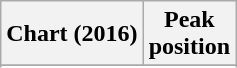<table class="wikitable sortable plainrowheaders" style="text-align:center">
<tr>
<th scope="col">Chart (2016)</th>
<th scope="col">Peak<br>position</th>
</tr>
<tr>
</tr>
<tr>
</tr>
<tr>
</tr>
</table>
